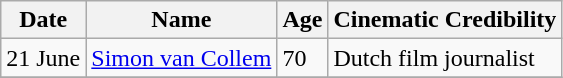<table class="wikitable">
<tr ">
<th>Date</th>
<th>Name</th>
<th>Age</th>
<th>Cinematic Credibility</th>
</tr>
<tr>
<td>21 June</td>
<td><a href='#'>Simon van Collem</a></td>
<td>70</td>
<td>Dutch film journalist</td>
</tr>
<tr>
</tr>
</table>
